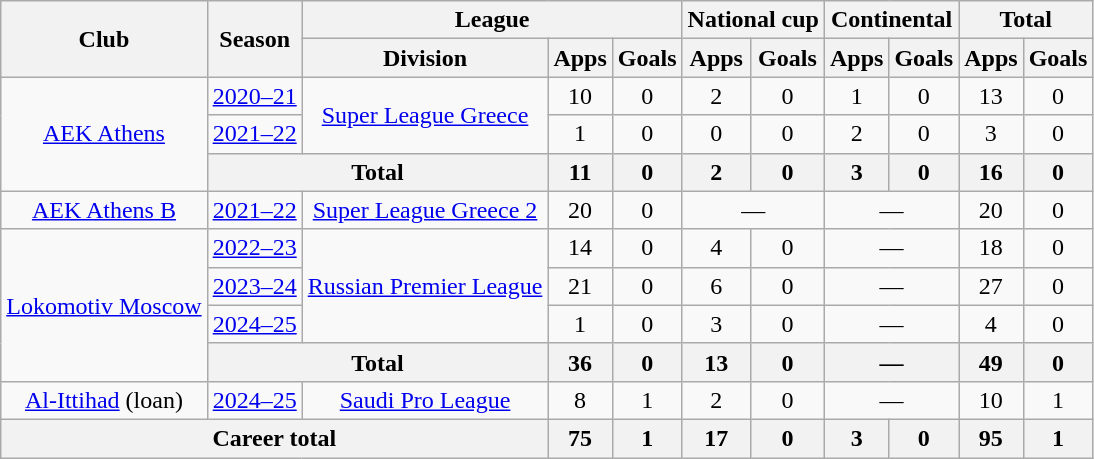<table class="wikitable" style="text-align:center">
<tr>
<th rowspan="2">Club</th>
<th rowspan="2">Season</th>
<th colspan="3">League</th>
<th colspan="2">National cup</th>
<th colspan="2">Continental</th>
<th colspan="2">Total</th>
</tr>
<tr>
<th>Division</th>
<th>Apps</th>
<th>Goals</th>
<th>Apps</th>
<th>Goals</th>
<th>Apps</th>
<th>Goals</th>
<th>Apps</th>
<th>Goals</th>
</tr>
<tr>
<td rowspan="3"><a href='#'>AEK Athens</a></td>
<td><a href='#'>2020–21</a></td>
<td rowspan="2"><a href='#'>Super League Greece</a></td>
<td>10</td>
<td>0</td>
<td>2</td>
<td>0</td>
<td>1</td>
<td>0</td>
<td>13</td>
<td>0</td>
</tr>
<tr>
<td><a href='#'>2021–22</a></td>
<td>1</td>
<td>0</td>
<td>0</td>
<td>0</td>
<td>2</td>
<td>0</td>
<td>3</td>
<td>0</td>
</tr>
<tr>
<th colspan="2">Total</th>
<th>11</th>
<th>0</th>
<th>2</th>
<th>0</th>
<th>3</th>
<th>0</th>
<th>16</th>
<th>0</th>
</tr>
<tr>
<td><a href='#'>AEK Athens B</a></td>
<td><a href='#'>2021–22</a></td>
<td><a href='#'>Super League Greece 2</a></td>
<td>20</td>
<td>0</td>
<td colspan="2">—</td>
<td colspan="2">—</td>
<td>20</td>
<td>0</td>
</tr>
<tr>
<td rowspan="4"><a href='#'>Lokomotiv Moscow</a></td>
<td><a href='#'>2022–23</a></td>
<td rowspan="3"><a href='#'>Russian Premier League</a></td>
<td>14</td>
<td>0</td>
<td>4</td>
<td>0</td>
<td colspan="2">—</td>
<td>18</td>
<td>0</td>
</tr>
<tr>
<td><a href='#'>2023–24</a></td>
<td>21</td>
<td>0</td>
<td>6</td>
<td>0</td>
<td colspan="2">—</td>
<td>27</td>
<td>0</td>
</tr>
<tr>
<td><a href='#'>2024–25</a></td>
<td>1</td>
<td>0</td>
<td>3</td>
<td>0</td>
<td colspan="2">—</td>
<td>4</td>
<td>0</td>
</tr>
<tr>
<th colspan="2">Total</th>
<th>36</th>
<th>0</th>
<th>13</th>
<th>0</th>
<th colspan="2">—</th>
<th>49</th>
<th>0</th>
</tr>
<tr>
<td><a href='#'>Al-Ittihad</a> (loan)</td>
<td><a href='#'>2024–25</a></td>
<td><a href='#'>Saudi Pro League</a></td>
<td>8</td>
<td>1</td>
<td>2</td>
<td>0</td>
<td colspan="2">—</td>
<td>10</td>
<td>1</td>
</tr>
<tr>
<th colspan="3">Career total</th>
<th>75</th>
<th>1</th>
<th>17</th>
<th>0</th>
<th>3</th>
<th>0</th>
<th>95</th>
<th>1</th>
</tr>
</table>
